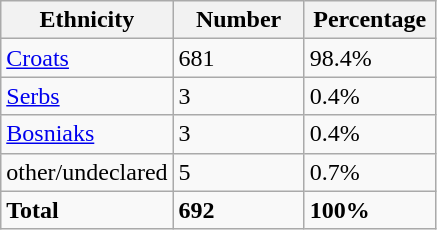<table class="wikitable">
<tr>
<th width="100px">Ethnicity</th>
<th width="80px">Number</th>
<th width="80px">Percentage</th>
</tr>
<tr>
<td><a href='#'>Croats</a></td>
<td>681</td>
<td>98.4%</td>
</tr>
<tr>
<td><a href='#'>Serbs</a></td>
<td>3</td>
<td>0.4%</td>
</tr>
<tr>
<td><a href='#'>Bosniaks</a></td>
<td>3</td>
<td>0.4%</td>
</tr>
<tr>
<td>other/undeclared</td>
<td>5</td>
<td>0.7%</td>
</tr>
<tr>
<td><strong>Total</strong></td>
<td><strong>692</strong></td>
<td><strong>100%</strong></td>
</tr>
</table>
